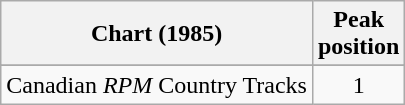<table class="wikitable sortable">
<tr>
<th align="left">Chart (1985)</th>
<th align="center">Peak<br>position</th>
</tr>
<tr>
</tr>
<tr>
<td align="left">Canadian <em>RPM</em> Country Tracks</td>
<td align="center">1</td>
</tr>
</table>
